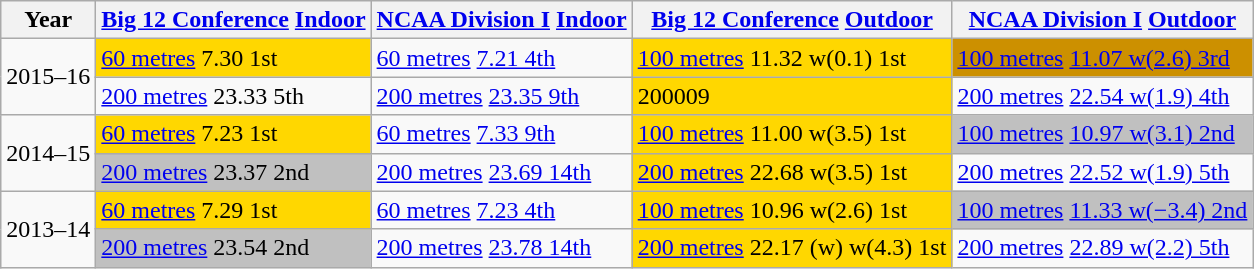<table class="wikitable sortable">
<tr>
<th>Year</th>
<th><a href='#'>Big 12 Conference</a> <a href='#'>Indoor</a></th>
<th><a href='#'>NCAA Division I</a> <a href='#'>Indoor</a></th>
<th><a href='#'>Big 12 Conference</a> <a href='#'>Outdoor</a></th>
<th><a href='#'>NCAA Division I</a> <a href='#'>Outdoor</a></th>
</tr>
<tr>
<td Rowspan=2>2015–16</td>
<td bgcolor=gold><a href='#'>60 metres</a> 7.30 1st</td>
<td><a href='#'>60 metres</a> <a href='#'>7.21 4th</a></td>
<td bgcolor=gold><a href='#'>100 metres</a> 11.32 w(0.1) 1st</td>
<td bgcolor=cc990000><a href='#'>100 metres</a> <a href='#'>11.07 w(2.6) 3rd</a></td>
</tr>
<tr>
<td><a href='#'>200 metres</a> 23.33 5th</td>
<td><a href='#'>200 metres</a> <a href='#'>23.35 9th</a></td>
<td bgcolor=gold>200009</td>
<td><a href='#'>200 metres</a> <a href='#'>22.54 w(1.9) 4th</a></td>
</tr>
<tr>
<td Rowspan=2>2014–15</td>
<td bgcolor=gold><a href='#'>60 metres</a> 7.23 1st</td>
<td><a href='#'>60 metres</a> <a href='#'>7.33 9th</a></td>
<td bgcolor=gold><a href='#'>100 metres</a> 11.00 w(3.5) 1st</td>
<td bgcolor=silver><a href='#'>100 metres</a> <a href='#'>10.97 w(3.1) 2nd</a></td>
</tr>
<tr>
<td bgcolor=silver><a href='#'>200 metres</a> 23.37 2nd</td>
<td><a href='#'>200 metres</a> <a href='#'>23.69 14th</a></td>
<td bgcolor=gold><a href='#'>200 metres</a>	22.68 w(3.5) 1st</td>
<td><a href='#'>200 metres</a> <a href='#'>22.52 w(1.9) 5th</a></td>
</tr>
<tr>
<td Rowspan=2>2013–14</td>
<td bgcolor=gold><a href='#'>60 metres</a> 7.29 1st</td>
<td><a href='#'>60 metres</a> <a href='#'>7.23 4th</a></td>
<td bgcolor=gold><a href='#'>100 metres</a> 10.96 w(2.6) 1st</td>
<td bgcolor=silver><a href='#'>100 metres</a> <a href='#'>11.33 w(−3.4) 2nd</a></td>
</tr>
<tr>
<td bgcolor=silver><a href='#'>200 metres</a> 23.54 2nd</td>
<td><a href='#'>200 metres</a> <a href='#'>23.78 14th</a></td>
<td bgcolor=gold><a href='#'>200 metres</a> 22.17 (w) w(4.3) 1st</td>
<td><a href='#'>200 metres</a> <a href='#'>22.89 w(2.2) 5th</a></td>
</tr>
</table>
